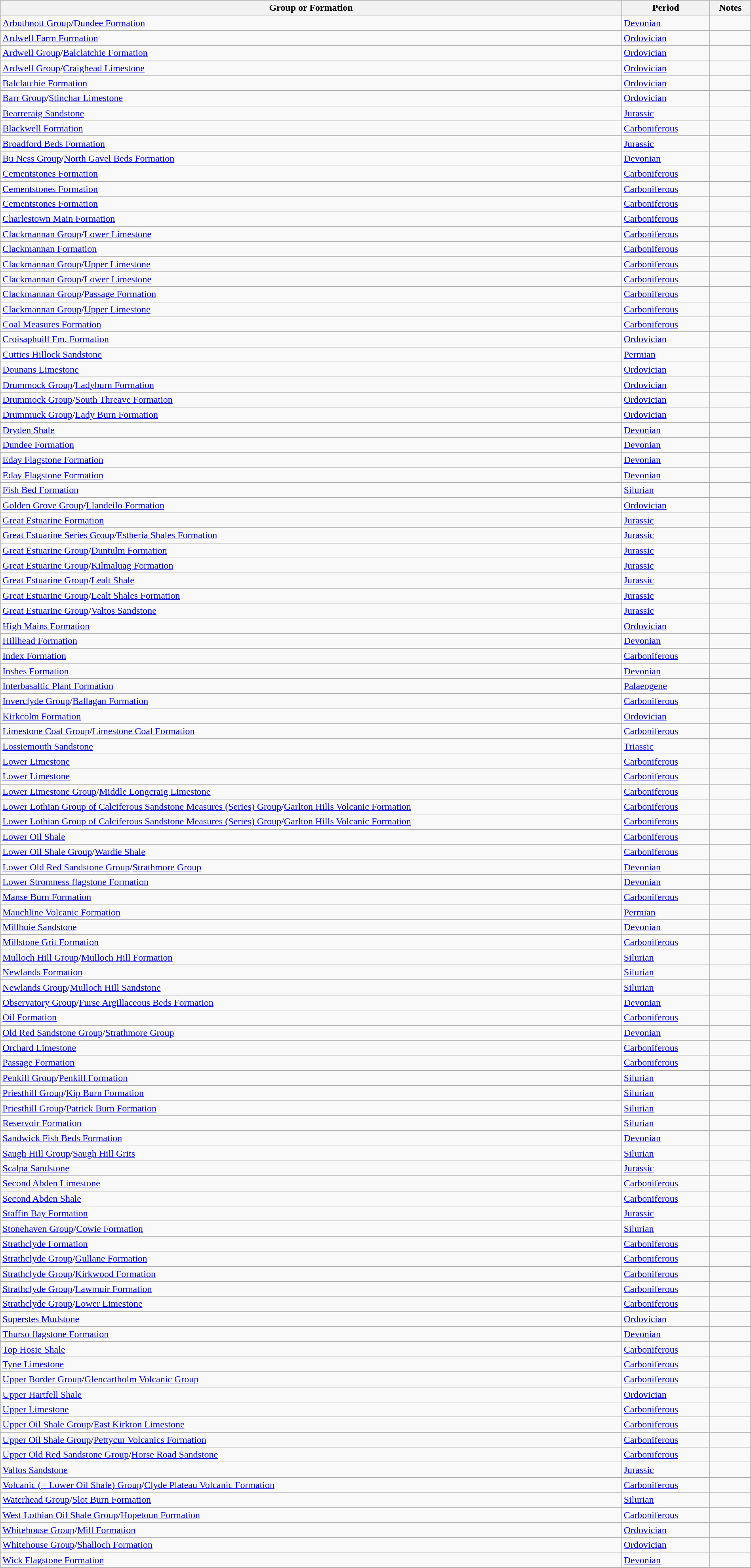<table class="wikitable sortable" style="width: 100%;">
<tr>
<th>Group or Formation</th>
<th>Period</th>
<th class="unsortable">Notes</th>
</tr>
<tr>
<td><a href='#'>Arbuthnott Group</a>/<a href='#'>Dundee Formation</a></td>
<td><a href='#'>Devonian</a></td>
<td></td>
</tr>
<tr>
<td><a href='#'>Ardwell Farm Formation</a></td>
<td><a href='#'>Ordovician</a></td>
<td></td>
</tr>
<tr>
<td><a href='#'>Ardwell Group</a>/<a href='#'>Balclatchie Formation</a></td>
<td><a href='#'>Ordovician</a></td>
<td></td>
</tr>
<tr>
<td><a href='#'>Ardwell Group</a>/<a href='#'>Craighead Limestone</a></td>
<td><a href='#'>Ordovician</a></td>
<td></td>
</tr>
<tr>
<td><a href='#'>Balclatchie Formation</a></td>
<td><a href='#'>Ordovician</a></td>
<td></td>
</tr>
<tr>
<td><a href='#'>Barr Group</a>/<a href='#'>Stinchar Limestone</a></td>
<td><a href='#'>Ordovician</a></td>
<td></td>
</tr>
<tr>
<td><a href='#'>Bearreraig Sandstone</a></td>
<td><a href='#'>Jurassic</a></td>
<td></td>
</tr>
<tr>
<td><a href='#'>Blackwell Formation</a></td>
<td><a href='#'>Carboniferous</a></td>
<td></td>
</tr>
<tr>
<td><a href='#'>Broadford Beds Formation</a></td>
<td><a href='#'>Jurassic</a></td>
<td></td>
</tr>
<tr>
<td><a href='#'>Bu Ness Group</a>/<a href='#'>North Gavel Beds Formation</a></td>
<td><a href='#'>Devonian</a></td>
<td></td>
</tr>
<tr>
<td><a href='#'>Cementstones Formation</a></td>
<td><a href='#'>Carboniferous</a></td>
<td></td>
</tr>
<tr>
<td><a href='#'>Cementstones Formation</a></td>
<td><a href='#'>Carboniferous</a></td>
<td></td>
</tr>
<tr>
<td><a href='#'>Cementstones Formation</a></td>
<td><a href='#'>Carboniferous</a></td>
<td></td>
</tr>
<tr>
<td><a href='#'>Charlestown Main Formation</a></td>
<td><a href='#'>Carboniferous</a></td>
<td></td>
</tr>
<tr>
<td><a href='#'>Clackmannan Group</a>/<a href='#'>Lower Limestone</a></td>
<td><a href='#'>Carboniferous</a></td>
<td></td>
</tr>
<tr>
<td><a href='#'>Clackmannan Formation</a></td>
<td><a href='#'>Carboniferous</a></td>
<td></td>
</tr>
<tr>
<td><a href='#'>Clackmannan Group</a>/<a href='#'>Upper Limestone</a></td>
<td><a href='#'>Carboniferous</a></td>
<td></td>
</tr>
<tr>
<td><a href='#'>Clackmannan Group</a>/<a href='#'>Lower Limestone</a></td>
<td><a href='#'>Carboniferous</a></td>
<td></td>
</tr>
<tr>
<td><a href='#'>Clackmannan Group</a>/<a href='#'>Passage Formation</a></td>
<td><a href='#'>Carboniferous</a></td>
<td></td>
</tr>
<tr>
<td><a href='#'>Clackmannan Group</a>/<a href='#'>Upper Limestone</a></td>
<td><a href='#'>Carboniferous</a></td>
<td></td>
</tr>
<tr>
<td><a href='#'>Coal Measures Formation</a></td>
<td><a href='#'>Carboniferous</a></td>
<td></td>
</tr>
<tr>
<td><a href='#'>Croisaphuill Fm. Formation</a></td>
<td><a href='#'>Ordovician</a></td>
<td></td>
</tr>
<tr>
<td><a href='#'>Cutties Hillock Sandstone</a></td>
<td><a href='#'>Permian</a></td>
<td></td>
</tr>
<tr>
<td><a href='#'>Dounans Limestone</a></td>
<td><a href='#'>Ordovician</a></td>
<td></td>
</tr>
<tr>
<td><a href='#'>Drummock Group</a>/<a href='#'>Ladyburn Formation</a></td>
<td><a href='#'>Ordovician</a></td>
<td></td>
</tr>
<tr>
<td><a href='#'>Drummock Group</a>/<a href='#'>South Threave Formation</a></td>
<td><a href='#'>Ordovician</a></td>
<td></td>
</tr>
<tr>
<td><a href='#'>Drummuck Group</a>/<a href='#'>Lady Burn Formation</a></td>
<td><a href='#'>Ordovician</a></td>
<td></td>
</tr>
<tr>
<td><a href='#'>Dryden Shale</a></td>
<td><a href='#'>Devonian</a></td>
<td></td>
</tr>
<tr>
<td><a href='#'>Dundee Formation</a></td>
<td><a href='#'>Devonian</a></td>
<td></td>
</tr>
<tr>
<td><a href='#'>Eday Flagstone Formation</a></td>
<td><a href='#'>Devonian</a></td>
<td></td>
</tr>
<tr>
<td><a href='#'>Eday Flagstone Formation</a></td>
<td><a href='#'>Devonian</a></td>
<td></td>
</tr>
<tr>
<td><a href='#'>Fish Bed Formation</a></td>
<td><a href='#'>Silurian</a></td>
<td></td>
</tr>
<tr>
<td><a href='#'>Golden Grove Group</a>/<a href='#'>Llandeilo Formation</a></td>
<td><a href='#'>Ordovician</a></td>
<td></td>
</tr>
<tr>
<td><a href='#'>Great Estuarine Formation</a></td>
<td><a href='#'>Jurassic</a></td>
<td></td>
</tr>
<tr>
<td><a href='#'>Great Estuarine Series Group</a>/<a href='#'>Estheria Shales Formation</a></td>
<td><a href='#'>Jurassic</a></td>
<td></td>
</tr>
<tr>
<td><a href='#'>Great Estuarine Group</a>/<a href='#'>Duntulm Formation</a></td>
<td><a href='#'>Jurassic</a></td>
<td></td>
</tr>
<tr>
<td><a href='#'>Great Estuarine Group</a>/<a href='#'>Kilmaluag Formation</a></td>
<td><a href='#'>Jurassic</a></td>
<td></td>
</tr>
<tr>
<td><a href='#'>Great Estuarine Group</a>/<a href='#'>Lealt Shale</a></td>
<td><a href='#'>Jurassic</a></td>
<td></td>
</tr>
<tr>
<td><a href='#'>Great Estuarine Group</a>/<a href='#'>Lealt Shales Formation</a></td>
<td><a href='#'>Jurassic</a></td>
<td></td>
</tr>
<tr>
<td><a href='#'>Great Estuarine Group</a>/<a href='#'>Valtos Sandstone</a></td>
<td><a href='#'>Jurassic</a></td>
<td></td>
</tr>
<tr>
<td><a href='#'>High Mains Formation</a></td>
<td><a href='#'>Ordovician</a></td>
<td></td>
</tr>
<tr>
<td><a href='#'>Hillhead Formation</a></td>
<td><a href='#'>Devonian</a></td>
<td></td>
</tr>
<tr>
<td><a href='#'>Index Formation</a></td>
<td><a href='#'>Carboniferous</a></td>
<td></td>
</tr>
<tr>
<td><a href='#'>Inshes Formation</a></td>
<td><a href='#'>Devonian</a></td>
<td></td>
</tr>
<tr>
<td><a href='#'>Interbasaltic Plant Formation</a></td>
<td><a href='#'>Palaeogene</a></td>
<td></td>
</tr>
<tr>
<td><a href='#'>Inverclyde Group</a>/<a href='#'>Ballagan Formation</a></td>
<td><a href='#'>Carboniferous</a></td>
<td></td>
</tr>
<tr>
<td><a href='#'>Kirkcolm Formation</a></td>
<td><a href='#'>Ordovician</a></td>
<td></td>
</tr>
<tr>
<td><a href='#'>Limestone Coal Group</a>/<a href='#'>Limestone Coal Formation</a></td>
<td><a href='#'>Carboniferous</a></td>
<td></td>
</tr>
<tr>
<td><a href='#'>Lossiemouth Sandstone</a></td>
<td><a href='#'>Triassic</a></td>
<td></td>
</tr>
<tr>
<td><a href='#'>Lower Limestone</a></td>
<td><a href='#'>Carboniferous</a></td>
<td></td>
</tr>
<tr>
<td><a href='#'>Lower Limestone</a></td>
<td><a href='#'>Carboniferous</a></td>
<td></td>
</tr>
<tr>
<td><a href='#'>Lower Limestone Group</a>/<a href='#'>Middle Longcraig Limestone</a></td>
<td><a href='#'>Carboniferous</a></td>
<td></td>
</tr>
<tr>
<td><a href='#'>Lower Lothian Group of Calciferous Sandstone Measures (Series) Group</a>/<a href='#'>Garlton Hills Volcanic Formation</a></td>
<td><a href='#'>Carboniferous</a></td>
<td></td>
</tr>
<tr>
<td><a href='#'>Lower Lothian Group of Calciferous Sandstone Measures (Series) Group</a>/<a href='#'>Garlton Hills Volcanic Formation</a></td>
<td><a href='#'>Carboniferous</a></td>
<td></td>
</tr>
<tr>
<td><a href='#'>Lower Oil Shale</a></td>
<td><a href='#'>Carboniferous</a></td>
<td></td>
</tr>
<tr>
<td><a href='#'>Lower Oil Shale Group</a>/<a href='#'>Wardie Shale</a></td>
<td><a href='#'>Carboniferous</a></td>
<td></td>
</tr>
<tr>
<td><a href='#'>Lower Old Red Sandstone Group</a>/<a href='#'>Strathmore Group</a></td>
<td><a href='#'>Devonian</a></td>
<td></td>
</tr>
<tr>
<td><a href='#'>Lower Stromness flagstone Formation</a></td>
<td><a href='#'>Devonian</a></td>
<td></td>
</tr>
<tr>
<td><a href='#'>Manse Burn Formation</a></td>
<td><a href='#'>Carboniferous</a></td>
<td></td>
</tr>
<tr>
<td><a href='#'>Mauchline Volcanic Formation</a></td>
<td><a href='#'>Permian</a></td>
<td></td>
</tr>
<tr>
<td><a href='#'>Millbuie Sandstone</a></td>
<td><a href='#'>Devonian</a></td>
<td></td>
</tr>
<tr>
<td><a href='#'>Millstone Grit Formation</a></td>
<td><a href='#'>Carboniferous</a></td>
<td></td>
</tr>
<tr>
<td><a href='#'>Mulloch Hill Group</a>/<a href='#'>Mulloch Hill Formation</a></td>
<td><a href='#'>Silurian</a></td>
<td></td>
</tr>
<tr>
<td><a href='#'>Newlands Formation</a></td>
<td><a href='#'>Silurian</a></td>
<td></td>
</tr>
<tr>
<td><a href='#'>Newlands Group</a>/<a href='#'>Mulloch Hill Sandstone</a></td>
<td><a href='#'>Silurian</a></td>
<td></td>
</tr>
<tr>
<td><a href='#'>Observatory Group</a>/<a href='#'>Furse Argillaceous Beds Formation</a></td>
<td><a href='#'>Devonian</a></td>
<td></td>
</tr>
<tr>
<td><a href='#'>Oil Formation</a></td>
<td><a href='#'>Carboniferous</a></td>
<td></td>
</tr>
<tr>
<td><a href='#'>Old Red Sandstone Group</a>/<a href='#'>Strathmore Group</a></td>
<td><a href='#'>Devonian</a></td>
<td></td>
</tr>
<tr>
<td><a href='#'>Orchard Limestone</a></td>
<td><a href='#'>Carboniferous</a></td>
<td></td>
</tr>
<tr>
<td><a href='#'>Passage Formation</a></td>
<td><a href='#'>Carboniferous</a></td>
<td></td>
</tr>
<tr>
<td><a href='#'>Penkill Group</a>/<a href='#'>Penkill Formation</a></td>
<td><a href='#'>Silurian</a></td>
<td></td>
</tr>
<tr>
<td><a href='#'>Priesthill Group</a>/<a href='#'>Kip Burn Formation</a></td>
<td><a href='#'>Silurian</a></td>
<td></td>
</tr>
<tr>
<td><a href='#'>Priesthill Group</a>/<a href='#'>Patrick Burn Formation</a></td>
<td><a href='#'>Silurian</a></td>
<td></td>
</tr>
<tr>
<td><a href='#'>Reservoir Formation</a></td>
<td><a href='#'>Silurian</a></td>
<td></td>
</tr>
<tr>
<td><a href='#'>Sandwick Fish Beds Formation</a></td>
<td><a href='#'>Devonian</a></td>
<td></td>
</tr>
<tr>
<td><a href='#'>Saugh Hill Group</a>/<a href='#'>Saugh Hill Grits</a></td>
<td><a href='#'>Silurian</a></td>
<td></td>
</tr>
<tr>
<td><a href='#'>Scalpa Sandstone</a></td>
<td><a href='#'>Jurassic</a></td>
<td></td>
</tr>
<tr>
<td><a href='#'>Second Abden Limestone</a></td>
<td><a href='#'>Carboniferous</a></td>
<td></td>
</tr>
<tr>
<td><a href='#'>Second Abden Shale</a></td>
<td><a href='#'>Carboniferous</a></td>
<td></td>
</tr>
<tr>
<td><a href='#'>Staffin Bay Formation</a></td>
<td><a href='#'>Jurassic</a></td>
<td></td>
</tr>
<tr>
<td><a href='#'>Stonehaven Group</a>/<a href='#'>Cowie Formation</a></td>
<td><a href='#'>Silurian</a></td>
<td></td>
</tr>
<tr>
<td><a href='#'>Strathclyde Formation</a></td>
<td><a href='#'>Carboniferous</a></td>
<td></td>
</tr>
<tr>
<td><a href='#'>Strathclyde Group</a>/<a href='#'>Gullane Formation</a></td>
<td><a href='#'>Carboniferous</a></td>
<td></td>
</tr>
<tr>
<td><a href='#'>Strathclyde Group</a>/<a href='#'>Kirkwood Formation</a></td>
<td><a href='#'>Carboniferous</a></td>
<td></td>
</tr>
<tr>
<td><a href='#'>Strathclyde Group</a>/<a href='#'>Lawmuir Formation</a></td>
<td><a href='#'>Carboniferous</a></td>
<td></td>
</tr>
<tr>
<td><a href='#'>Strathclyde Group</a>/<a href='#'>Lower Limestone</a></td>
<td><a href='#'>Carboniferous</a></td>
<td></td>
</tr>
<tr>
<td><a href='#'>Superstes Mudstone</a></td>
<td><a href='#'>Ordovician</a></td>
<td></td>
</tr>
<tr>
<td><a href='#'>Thurso flagstone Formation</a></td>
<td><a href='#'>Devonian</a></td>
<td></td>
</tr>
<tr>
<td><a href='#'>Top Hosie Shale</a></td>
<td><a href='#'>Carboniferous</a></td>
<td></td>
</tr>
<tr>
<td><a href='#'>Tyne Limestone</a></td>
<td><a href='#'>Carboniferous</a></td>
<td></td>
</tr>
<tr>
<td><a href='#'>Upper Border Group</a>/<a href='#'>Glencartholm Volcanic Group</a></td>
<td><a href='#'>Carboniferous</a></td>
<td></td>
</tr>
<tr>
<td><a href='#'>Upper Hartfell Shale</a></td>
<td><a href='#'>Ordovician</a></td>
<td></td>
</tr>
<tr>
<td><a href='#'>Upper Limestone</a></td>
<td><a href='#'>Carboniferous</a></td>
<td></td>
</tr>
<tr>
<td><a href='#'>Upper Oil Shale Group</a>/<a href='#'>East Kirkton Limestone</a></td>
<td><a href='#'>Carboniferous</a></td>
<td></td>
</tr>
<tr>
<td><a href='#'>Upper Oil Shale Group</a>/<a href='#'>Pettycur Volcanics Formation</a></td>
<td><a href='#'>Carboniferous</a></td>
<td></td>
</tr>
<tr>
<td><a href='#'>Upper Old Red Sandstone Group</a>/<a href='#'>Horse Road Sandstone</a></td>
<td><a href='#'>Carboniferous</a></td>
<td></td>
</tr>
<tr>
<td><a href='#'>Valtos Sandstone</a></td>
<td><a href='#'>Jurassic</a></td>
<td></td>
</tr>
<tr>
<td><a href='#'>Volcanic (= Lower Oil Shale) Group</a>/<a href='#'>Clyde Plateau Volcanic Formation</a></td>
<td><a href='#'>Carboniferous</a></td>
<td></td>
</tr>
<tr>
<td><a href='#'>Waterhead Group</a>/<a href='#'>Slot Burn Formation</a></td>
<td><a href='#'>Silurian</a></td>
<td></td>
</tr>
<tr>
<td><a href='#'>West Lothian Oil Shale Group</a>/<a href='#'>Hopetoun Formation</a></td>
<td><a href='#'>Carboniferous</a></td>
<td></td>
</tr>
<tr>
<td><a href='#'>Whitehouse Group</a>/<a href='#'>Mill Formation</a></td>
<td><a href='#'>Ordovician</a></td>
<td></td>
</tr>
<tr>
<td><a href='#'>Whitehouse Group</a>/<a href='#'>Shalloch Formation</a></td>
<td><a href='#'>Ordovician</a></td>
<td></td>
</tr>
<tr>
<td><a href='#'>Wick Flagstone Formation</a></td>
<td><a href='#'>Devonian</a></td>
<td></td>
</tr>
<tr>
</tr>
</table>
